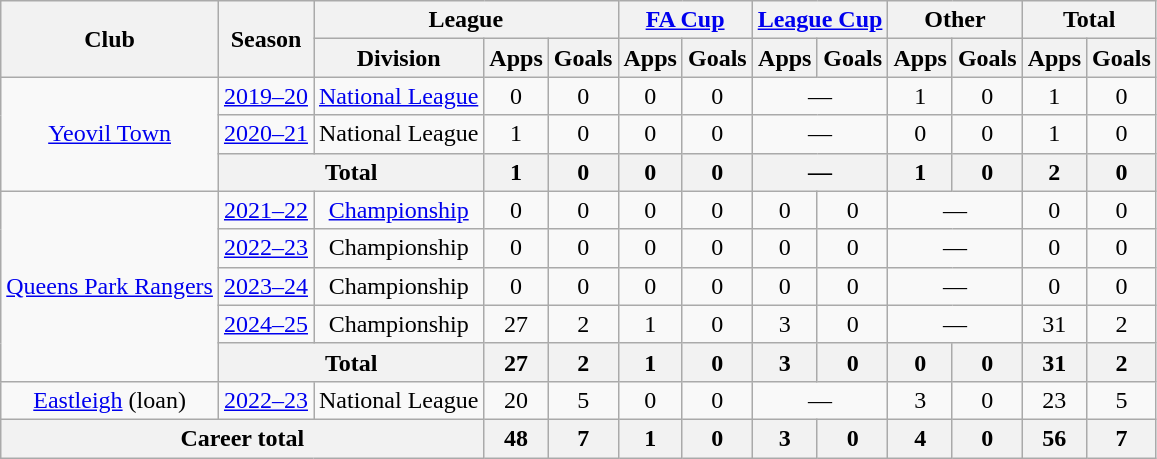<table class="wikitable" style="text-align: center">
<tr>
<th rowspan="2">Club</th>
<th rowspan="2">Season</th>
<th colspan="3">League</th>
<th colspan="2"><a href='#'>FA Cup</a></th>
<th colspan="2"><a href='#'>League Cup</a></th>
<th colspan="2">Other</th>
<th colspan="2">Total</th>
</tr>
<tr>
<th>Division</th>
<th>Apps</th>
<th>Goals</th>
<th>Apps</th>
<th>Goals</th>
<th>Apps</th>
<th>Goals</th>
<th>Apps</th>
<th>Goals</th>
<th>Apps</th>
<th>Goals</th>
</tr>
<tr>
<td rowspan="3"><a href='#'>Yeovil Town</a></td>
<td><a href='#'>2019–20</a></td>
<td><a href='#'>National League</a></td>
<td>0</td>
<td>0</td>
<td>0</td>
<td>0</td>
<td colspan="2">—</td>
<td>1</td>
<td>0</td>
<td>1</td>
<td>0</td>
</tr>
<tr>
<td><a href='#'>2020–21</a></td>
<td>National League</td>
<td>1</td>
<td>0</td>
<td>0</td>
<td>0</td>
<td colspan="2">—</td>
<td>0</td>
<td>0</td>
<td>1</td>
<td>0</td>
</tr>
<tr>
<th colspan="2">Total</th>
<th>1</th>
<th>0</th>
<th>0</th>
<th>0</th>
<th colspan="2">—</th>
<th>1</th>
<th>0</th>
<th>2</th>
<th>0</th>
</tr>
<tr>
<td rowspan="5"><a href='#'>Queens Park Rangers</a></td>
<td><a href='#'>2021–22</a></td>
<td><a href='#'>Championship</a></td>
<td>0</td>
<td>0</td>
<td>0</td>
<td>0</td>
<td>0</td>
<td>0</td>
<td colspan="2">—</td>
<td>0</td>
<td>0</td>
</tr>
<tr>
<td><a href='#'>2022–23</a></td>
<td>Championship</td>
<td>0</td>
<td>0</td>
<td>0</td>
<td>0</td>
<td>0</td>
<td>0</td>
<td colspan="2">—</td>
<td>0</td>
<td>0</td>
</tr>
<tr>
<td><a href='#'>2023–24</a></td>
<td>Championship</td>
<td>0</td>
<td>0</td>
<td>0</td>
<td>0</td>
<td>0</td>
<td>0</td>
<td colspan="2">—</td>
<td>0</td>
<td>0</td>
</tr>
<tr>
<td><a href='#'>2024–25</a></td>
<td>Championship</td>
<td>27</td>
<td>2</td>
<td>1</td>
<td>0</td>
<td>3</td>
<td>0</td>
<td colspan="2">—</td>
<td>31</td>
<td>2</td>
</tr>
<tr>
<th colspan="2">Total</th>
<th>27</th>
<th>2</th>
<th>1</th>
<th>0</th>
<th>3</th>
<th>0</th>
<th>0</th>
<th>0</th>
<th>31</th>
<th>2</th>
</tr>
<tr>
<td><a href='#'>Eastleigh</a> (loan)</td>
<td><a href='#'>2022–23</a></td>
<td>National League</td>
<td>20</td>
<td>5</td>
<td>0</td>
<td>0</td>
<td colspan="2">—</td>
<td>3</td>
<td>0</td>
<td>23</td>
<td>5</td>
</tr>
<tr>
<th colspan="3">Career total</th>
<th>48</th>
<th>7</th>
<th>1</th>
<th>0</th>
<th>3</th>
<th>0</th>
<th>4</th>
<th>0</th>
<th>56</th>
<th>7</th>
</tr>
</table>
